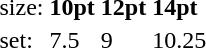<table style="margin-left:40px;">
<tr>
<td>size:</td>
<td><strong>10pt</strong></td>
<td><strong>12pt</strong></td>
<td><strong>14pt</strong></td>
</tr>
<tr>
<td>set:</td>
<td>7.5</td>
<td>9</td>
<td>10.25</td>
</tr>
</table>
